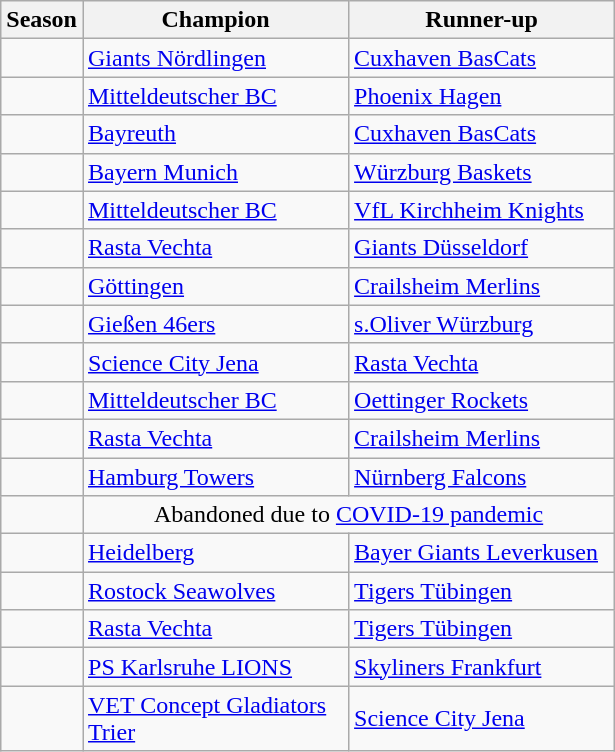<table class="wikitable sortable">
<tr>
<th>Season</th>
<th width=170px>Champion</th>
<th width=170px>Runner-up</th>
</tr>
<tr>
<td></td>
<td><a href='#'>Giants Nördlingen</a></td>
<td><a href='#'>Cuxhaven BasCats</a></td>
</tr>
<tr>
<td></td>
<td><a href='#'>Mitteldeutscher BC</a></td>
<td><a href='#'>Phoenix Hagen</a></td>
</tr>
<tr>
<td></td>
<td><a href='#'>Bayreuth</a></td>
<td><a href='#'>Cuxhaven BasCats</a></td>
</tr>
<tr>
<td></td>
<td><a href='#'>Bayern Munich</a></td>
<td><a href='#'>Würzburg Baskets</a></td>
</tr>
<tr>
<td></td>
<td><a href='#'>Mitteldeutscher BC</a></td>
<td><a href='#'>VfL Kirchheim Knights</a></td>
</tr>
<tr>
<td></td>
<td><a href='#'>Rasta Vechta</a></td>
<td><a href='#'>Giants Düsseldorf</a></td>
</tr>
<tr>
<td></td>
<td><a href='#'>Göttingen</a></td>
<td><a href='#'>Crailsheim Merlins</a></td>
</tr>
<tr>
<td></td>
<td><a href='#'>Gießen 46ers</a></td>
<td><a href='#'>s.Oliver Würzburg</a></td>
</tr>
<tr>
<td></td>
<td><a href='#'>Science City Jena</a></td>
<td><a href='#'>Rasta Vechta</a></td>
</tr>
<tr>
<td></td>
<td><a href='#'>Mitteldeutscher BC</a></td>
<td><a href='#'>Oettinger Rockets</a></td>
</tr>
<tr>
<td></td>
<td><a href='#'>Rasta Vechta</a></td>
<td><a href='#'>Crailsheim Merlins</a></td>
</tr>
<tr>
<td></td>
<td><a href='#'>Hamburg Towers</a></td>
<td><a href='#'>Nürnberg Falcons</a></td>
</tr>
<tr>
<td></td>
<td colspan=2 align=center>Abandoned due to <a href='#'>COVID-19 pandemic</a></td>
</tr>
<tr>
<td></td>
<td><a href='#'>Heidelberg</a></td>
<td><a href='#'>Bayer Giants Leverkusen</a></td>
</tr>
<tr>
<td></td>
<td><a href='#'>Rostock Seawolves</a></td>
<td><a href='#'>Tigers Tübingen</a></td>
</tr>
<tr>
<td></td>
<td><a href='#'>Rasta Vechta</a></td>
<td><a href='#'>Tigers Tübingen</a></td>
</tr>
<tr>
<td></td>
<td><a href='#'>PS Karlsruhe LIONS</a></td>
<td><a href='#'>Skyliners Frankfurt</a></td>
</tr>
<tr>
<td></td>
<td><a href='#'>VET Concept Gladiators Trier</a></td>
<td><a href='#'>Science City Jena</a></td>
</tr>
</table>
